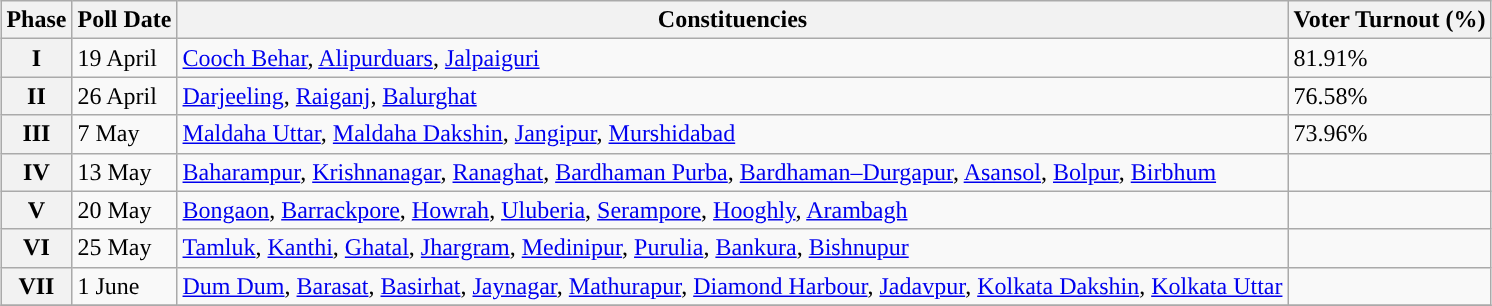<table class="wikitable" style="margin:auto;;">
<tr>
<th>Phase</th>
<th>Poll Date</th>
<th>Constituencies</th>
<th>Voter Turnout (%)</th>
</tr>
<tr>
<th>I</th>
<td>19 April</td>
<td><a href='#'>Cooch Behar</a>, <a href='#'>Alipurduars</a>, <a href='#'>Jalpaiguri</a></td>
<td>81.91%</td>
</tr>
<tr>
<th>II</th>
<td>26 April</td>
<td><a href='#'>Darjeeling</a>, <a href='#'>Raiganj</a>, <a href='#'>Balurghat</a></td>
<td>76.58%</td>
</tr>
<tr>
<th>III</th>
<td>7 May</td>
<td><a href='#'>Maldaha Uttar</a>, <a href='#'>Maldaha Dakshin</a>, <a href='#'>Jangipur</a>, <a href='#'>Murshidabad</a></td>
<td>73.96%</td>
</tr>
<tr>
<th>IV</th>
<td>13 May</td>
<td><a href='#'>Baharampur</a>, <a href='#'>Krishnanagar</a>, <a href='#'>Ranaghat</a>, <a href='#'>Bardhaman Purba</a>, <a href='#'>Bardhaman–Durgapur</a>, <a href='#'>Asansol</a>, <a href='#'>Bolpur</a>, <a href='#'>Birbhum</a></td>
<td></td>
</tr>
<tr>
<th>V</th>
<td>20 May</td>
<td><a href='#'>Bongaon</a>, <a href='#'>Barrackpore</a>, <a href='#'>Howrah</a>, <a href='#'>Uluberia</a>, <a href='#'>Serampore</a>, <a href='#'>Hooghly</a>, <a href='#'>Arambagh</a></td>
<td></td>
</tr>
<tr>
<th>VI</th>
<td>25 May</td>
<td><a href='#'>Tamluk</a>, <a href='#'>Kanthi</a>, <a href='#'>Ghatal</a>, <a href='#'>Jhargram</a>, <a href='#'>Medinipur</a>, <a href='#'>Purulia</a>, <a href='#'>Bankura</a>, <a href='#'>Bishnupur</a></td>
<td></td>
</tr>
<tr>
<th>VII</th>
<td>1 June</td>
<td><a href='#'>Dum Dum</a>, <a href='#'>Barasat</a>, <a href='#'>Basirhat</a>, <a href='#'>Jaynagar</a>, <a href='#'>Mathurapur</a>, <a href='#'>Diamond Harbour</a>, <a href='#'>Jadavpur</a>, <a href='#'>Kolkata Dakshin</a>, <a href='#'>Kolkata Uttar</a></td>
<td></td>
</tr>
<tr>
</tr>
</table>
